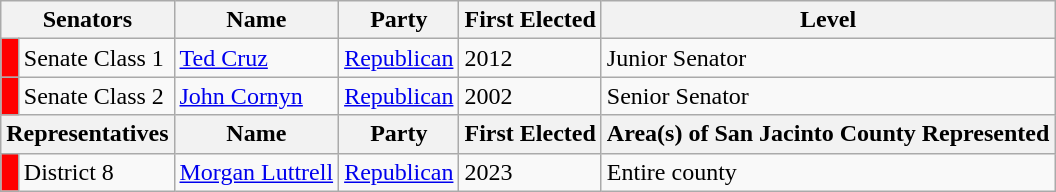<table class=wikitable>
<tr>
<th colspan=2 align=center valign=bottom><strong>Senators</strong></th>
<th align=center valign=bottom><strong>Name</strong></th>
<th align=center valign=bottom><strong>Party</strong></th>
<th align=center valign=bottom><strong>First Elected</strong></th>
<th align=center valign=bottom><strong>Level</strong></th>
</tr>
<tr>
<td bgcolor="red"> </td>
<td>Senate Class 1</td>
<td><a href='#'>Ted Cruz</a></td>
<td><a href='#'>Republican</a></td>
<td>2012</td>
<td>Junior Senator</td>
</tr>
<tr>
<td bgcolor="red"> </td>
<td>Senate Class 2</td>
<td><a href='#'>John Cornyn</a></td>
<td><a href='#'>Republican</a></td>
<td>2002</td>
<td>Senior Senator</td>
</tr>
<tr>
<th colspan=2 align=center valign=bottom><strong>Representatives</strong></th>
<th align=center valign=bottom><strong>Name</strong></th>
<th align=center valign=bottom><strong>Party</strong></th>
<th align=center valign=bottom><strong>First Elected</strong></th>
<th align=center valign=bottom><strong>Area(s) of San Jacinto County Represented</strong></th>
</tr>
<tr>
<td bgcolor="red"> </td>
<td>District 8</td>
<td><a href='#'>Morgan Luttrell</a></td>
<td><a href='#'>Republican</a></td>
<td>2023</td>
<td>Entire county</td>
</tr>
</table>
